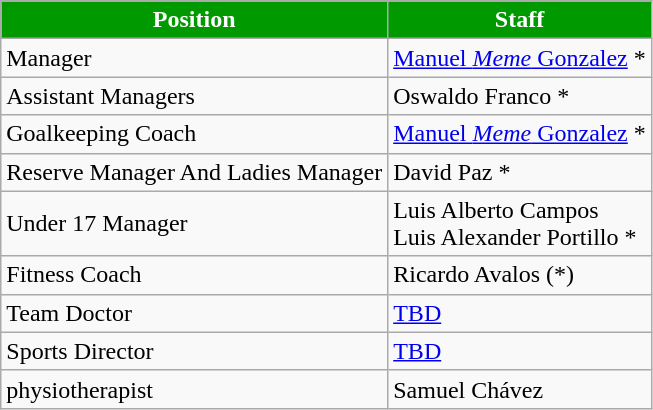<table class="wikitable">
<tr>
<th style="color:White; background:#009900;">Position</th>
<th style="color:White; background:#009900;">Staff</th>
</tr>
<tr>
<td>Manager</td>
<td> <a href='#'>Manuel <em>Meme</em> Gonzalez</a>  *</td>
</tr>
<tr>
<td>Assistant Managers</td>
<td> Oswaldo Franco *</td>
</tr>
<tr>
<td>Goalkeeping Coach</td>
<td> <a href='#'>Manuel <em>Meme</em> Gonzalez</a>  *</td>
</tr>
<tr>
<td>Reserve Manager And Ladies Manager</td>
<td> David Paz *</td>
</tr>
<tr>
<td>Under 17 Manager</td>
<td> Luis Alberto Campos <br> Luis Alexander Portillo  *</td>
</tr>
<tr>
<td>Fitness Coach</td>
<td> Ricardo Avalos (*)</td>
</tr>
<tr>
<td>Team Doctor</td>
<td> <a href='#'>TBD</a></td>
</tr>
<tr>
<td>Sports Director</td>
<td> <a href='#'>TBD</a></td>
</tr>
<tr>
<td>physiotherapist</td>
<td> Samuel Chávez</td>
</tr>
</table>
